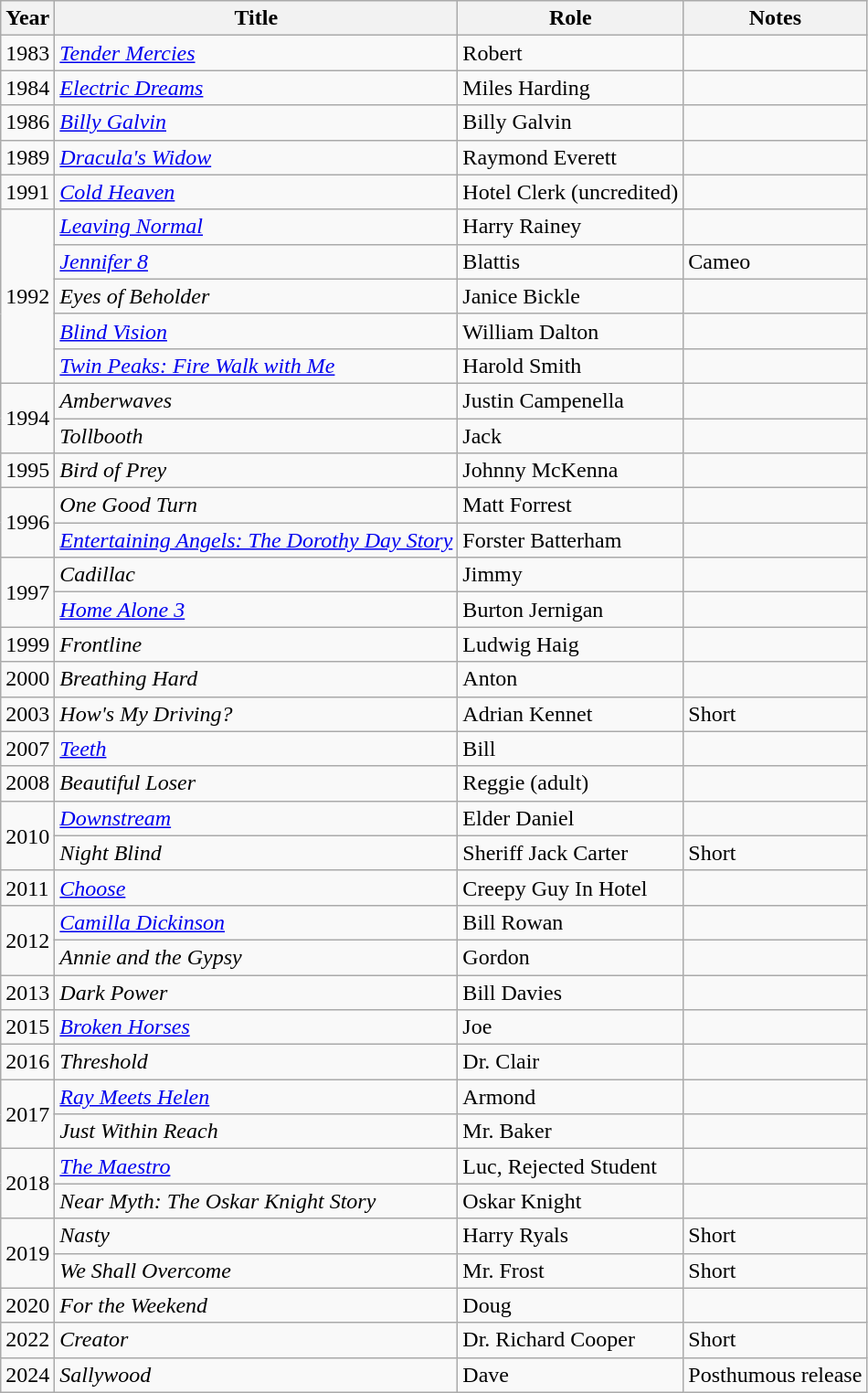<table class="wikitable sortable">
<tr>
<th>Year</th>
<th>Title</th>
<th>Role</th>
<th class="unsortable">Notes</th>
</tr>
<tr>
<td>1983</td>
<td><em><a href='#'>Tender Mercies</a></em></td>
<td>Robert</td>
<td></td>
</tr>
<tr>
<td>1984</td>
<td><em><a href='#'>Electric Dreams</a></em></td>
<td>Miles Harding</td>
<td></td>
</tr>
<tr>
<td>1986</td>
<td><em><a href='#'>Billy Galvin</a></em></td>
<td>Billy Galvin</td>
<td></td>
</tr>
<tr>
<td>1989</td>
<td><em><a href='#'>Dracula's Widow</a></em></td>
<td>Raymond Everett</td>
<td></td>
</tr>
<tr>
<td>1991</td>
<td><em><a href='#'>Cold Heaven</a></em></td>
<td>Hotel Clerk (uncredited)</td>
<td></td>
</tr>
<tr>
<td rowspan=5>1992</td>
<td><em><a href='#'>Leaving Normal</a></em></td>
<td>Harry Rainey</td>
<td></td>
</tr>
<tr>
<td><em><a href='#'>Jennifer 8</a></em></td>
<td>Blattis</td>
<td>Cameo</td>
</tr>
<tr>
<td><em>Eyes of Beholder</em></td>
<td>Janice Bickle</td>
<td></td>
</tr>
<tr>
<td><em><a href='#'>Blind Vision</a></em></td>
<td>William Dalton</td>
<td></td>
</tr>
<tr>
<td><em><a href='#'>Twin Peaks: Fire Walk with Me</a></em></td>
<td>Harold Smith</td>
<td></td>
</tr>
<tr>
<td rowspan=2>1994</td>
<td><em>Amberwaves</em></td>
<td>Justin Campenella</td>
<td></td>
</tr>
<tr>
<td><em>Tollbooth</em></td>
<td>Jack</td>
<td></td>
</tr>
<tr>
<td>1995</td>
<td><em>Bird of Prey</em></td>
<td>Johnny McKenna</td>
<td></td>
</tr>
<tr>
<td rowspan=2>1996</td>
<td><em>One Good Turn</em></td>
<td>Matt Forrest</td>
<td></td>
</tr>
<tr>
<td><em><a href='#'>Entertaining Angels: The Dorothy Day Story</a></em></td>
<td>Forster Batterham</td>
<td></td>
</tr>
<tr>
<td rowspan=2>1997</td>
<td><em>Cadillac</em></td>
<td>Jimmy</td>
<td></td>
</tr>
<tr>
<td><em><a href='#'>Home Alone 3</a></em></td>
<td>Burton Jernigan</td>
<td></td>
</tr>
<tr>
<td>1999</td>
<td><em>Frontline</em></td>
<td>Ludwig Haig</td>
<td></td>
</tr>
<tr>
<td>2000</td>
<td><em>Breathing Hard</em></td>
<td>Anton</td>
<td></td>
</tr>
<tr>
<td>2003</td>
<td><em>How's My Driving?</em></td>
<td>Adrian Kennet</td>
<td>Short</td>
</tr>
<tr>
<td>2007</td>
<td><em><a href='#'>Teeth</a></em></td>
<td>Bill</td>
<td></td>
</tr>
<tr>
<td>2008</td>
<td><em>Beautiful Loser</em></td>
<td>Reggie (adult)</td>
<td></td>
</tr>
<tr>
<td rowspan=2>2010</td>
<td><em><a href='#'>Downstream</a></em></td>
<td>Elder Daniel</td>
<td></td>
</tr>
<tr>
<td><em>Night Blind</em></td>
<td>Sheriff Jack Carter</td>
<td>Short</td>
</tr>
<tr>
<td>2011</td>
<td><em><a href='#'>Choose</a></em></td>
<td>Creepy Guy In Hotel</td>
<td></td>
</tr>
<tr>
<td rowspan=2>2012</td>
<td><em><a href='#'>Camilla Dickinson</a></em></td>
<td>Bill Rowan</td>
<td></td>
</tr>
<tr>
<td><em>Annie and the Gypsy</em></td>
<td>Gordon</td>
<td></td>
</tr>
<tr>
<td>2013</td>
<td><em>Dark Power</em></td>
<td>Bill Davies</td>
<td></td>
</tr>
<tr>
<td>2015</td>
<td><em><a href='#'>Broken Horses</a></em></td>
<td>Joe</td>
<td></td>
</tr>
<tr>
<td>2016</td>
<td><em>Threshold</em></td>
<td>Dr. Clair</td>
<td></td>
</tr>
<tr>
<td rowspan=2>2017</td>
<td><em><a href='#'>Ray Meets Helen</a></em></td>
<td>Armond</td>
<td></td>
</tr>
<tr>
<td><em>Just Within Reach</em></td>
<td>Mr. Baker</td>
<td></td>
</tr>
<tr |->
<td rowspan=2>2018</td>
<td><em><a href='#'>The Maestro</a></em></td>
<td>Luc, Rejected Student</td>
<td></td>
</tr>
<tr>
<td><em>Near Myth: The Oskar Knight Story</em></td>
<td>Oskar Knight</td>
<td></td>
</tr>
<tr>
<td rowspan=2>2019</td>
<td><em>Nasty</em></td>
<td>Harry Ryals</td>
<td>Short</td>
</tr>
<tr>
<td><em>We Shall Overcome</em></td>
<td>Mr. Frost</td>
<td>Short</td>
</tr>
<tr>
<td>2020</td>
<td><em>For the Weekend</em></td>
<td>Doug</td>
<td></td>
</tr>
<tr>
<td>2022</td>
<td><em>Creator</em></td>
<td>Dr. Richard Cooper</td>
<td>Short</td>
</tr>
<tr>
<td>2024</td>
<td><em>Sallywood</em></td>
<td>Dave</td>
<td>Posthumous release</td>
</tr>
</table>
